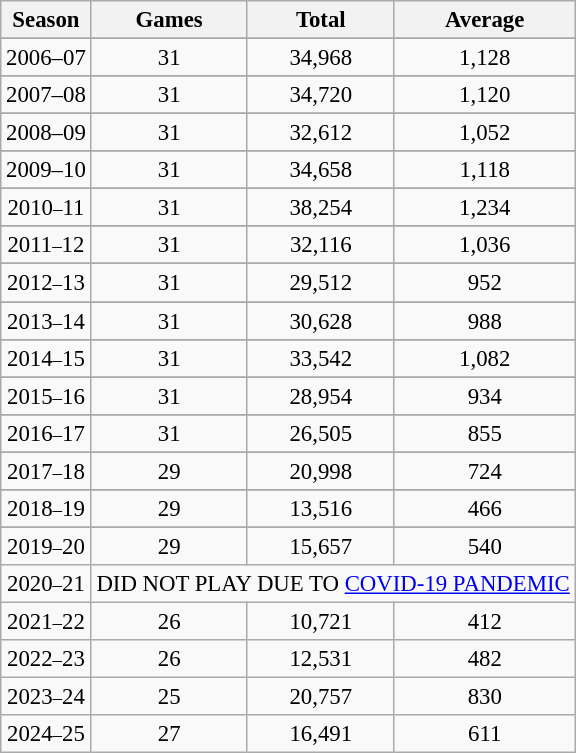<table class="wikitable" border="1" style="text-align:center; font-size:95%">
<tr>
<th rowspan="1">Season</th>
<th rowspan="1">Games</th>
<th rowspan="1">Total</th>
<th rowspan="1">Average</th>
</tr>
<tr>
</tr>
<tr>
</tr>
<tr>
</tr>
<tr>
<td>2006–07</td>
<td>31</td>
<td>34,968</td>
<td>1,128</td>
</tr>
<tr>
</tr>
<tr style="text-align:center">
<td>2007–08</td>
<td>31</td>
<td>34,720</td>
<td>1,120</td>
</tr>
<tr>
</tr>
<tr style="text-align:center">
<td>2008–09</td>
<td>31</td>
<td>32,612</td>
<td>1,052</td>
</tr>
<tr>
</tr>
<tr style="text-align:center">
<td>2009–10</td>
<td>31</td>
<td>34,658</td>
<td>1,118</td>
</tr>
<tr>
</tr>
<tr style="text-align:center">
<td>2010<small>–</small>11</td>
<td>31</td>
<td>38,254</td>
<td>1,234</td>
</tr>
<tr>
</tr>
<tr style="text-align:center">
<td>2011<small>–</small>12</td>
<td>31</td>
<td>32,116</td>
<td>1,036</td>
</tr>
<tr>
</tr>
<tr style="text-align:center">
<td>2012<small>–</small>13</td>
<td>31</td>
<td>29,512</td>
<td>952</td>
</tr>
<tr>
</tr>
<tr style="text-align:center">
<td>2013<small>–</small>14</td>
<td>31</td>
<td>30,628</td>
<td>988</td>
</tr>
<tr>
</tr>
<tr style="text-align:center">
<td>2014<small>–</small>15</td>
<td>31</td>
<td>33,542</td>
<td>1,082</td>
</tr>
<tr>
</tr>
<tr style="text-align:center">
<td>2015<small>–</small>16</td>
<td>31</td>
<td>28,954</td>
<td>934</td>
</tr>
<tr>
</tr>
<tr style="text-align:center">
<td>2016<small>–</small>17</td>
<td>31</td>
<td>26,505</td>
<td>855</td>
</tr>
<tr>
</tr>
<tr style="text-align:center">
<td>2017<small>–</small>18</td>
<td>29</td>
<td>20,998</td>
<td>724</td>
</tr>
<tr>
</tr>
<tr style="”text-align:center”">
<td>2018<small>–</small>19</td>
<td>29</td>
<td>13,516</td>
<td>466</td>
</tr>
<tr>
</tr>
<tr style="“text-align:center”">
<td>2019<small>–</small>20</td>
<td>29</td>
<td>15,657</td>
<td>540</td>
</tr>
<tr>
<td>2020<small>–</small>21</td>
<td colspan="3">DID NOT PLAY DUE TO <a href='#'>COVID-19 PANDEMIC</a></td>
</tr>
<tr>
<td>2021<small>–</small>22</td>
<td>26</td>
<td>10,721</td>
<td>412</td>
</tr>
<tr>
<td>2022<small>–</small>23</td>
<td>26</td>
<td>12,531</td>
<td>482</td>
</tr>
<tr>
<td>2023<small>–</small>24</td>
<td>25</td>
<td>20,757</td>
<td>830</td>
</tr>
<tr>
<td>2024<small>–</small>25</td>
<td>27</td>
<td>16,491</td>
<td>611</td>
</tr>
</table>
